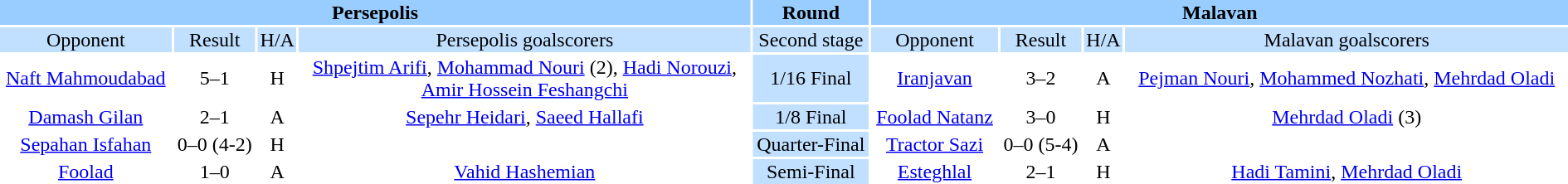<table style="width:100%; text-align:center;">
<tr style="vertical-align:top; background:#9cf;">
<th colspan=4 style="width:1*">Persepolis</th>
<th>Round</th>
<th colspan=4 style="width:1*">Malavan</th>
</tr>
<tr style="vertical-align:top; background:#c1e0ff;">
<td>Opponent</td>
<td>Result</td>
<td>H/A</td>
<td>Persepolis goalscorers</td>
<td>Second stage</td>
<td>Opponent</td>
<td>Result</td>
<td>H/A</td>
<td>Malavan goalscorers</td>
</tr>
<tr>
<td><a href='#'>Naft Mahmoudabad</a></td>
<td>5–1</td>
<td>H</td>
<td><a href='#'>Shpejtim Arifi</a>, <a href='#'>Mohammad Nouri</a> (2), <a href='#'>Hadi Norouzi</a>,<br> <a href='#'>Amir Hossein Feshangchi</a></td>
<td style="background:#c1e0ff;">1/16 Final</td>
<td><a href='#'>Iranjavan</a></td>
<td>3–2</td>
<td>A</td>
<td><a href='#'>Pejman Nouri</a>, <a href='#'>Mohammed Nozhati</a>, <a href='#'>Mehrdad Oladi</a></td>
</tr>
<tr>
<td><a href='#'>Damash Gilan</a></td>
<td>2–1</td>
<td>A</td>
<td><a href='#'>Sepehr Heidari</a>, <a href='#'>Saeed Hallafi</a></td>
<td style="background:#c1e0ff;">1/8 Final</td>
<td><a href='#'>Foolad Natanz</a></td>
<td>3–0</td>
<td>H</td>
<td><a href='#'>Mehrdad Oladi</a> (3)</td>
</tr>
<tr>
<td><a href='#'>Sepahan Isfahan</a></td>
<td>0–0 (4-2)</td>
<td>H</td>
<td></td>
<td style="background:#c1e0ff;">Quarter-Final</td>
<td><a href='#'>Tractor Sazi</a></td>
<td>0–0 (5-4)</td>
<td>A</td>
<td></td>
</tr>
<tr>
<td><a href='#'>Foolad</a></td>
<td>1–0</td>
<td>A</td>
<td><a href='#'>Vahid Hashemian</a></td>
<td style="background:#c1e0ff;">Semi-Final</td>
<td><a href='#'>Esteghlal</a></td>
<td>2–1</td>
<td>H</td>
<td><a href='#'>Hadi Tamini</a>, <a href='#'>Mehrdad Oladi</a></td>
</tr>
</table>
